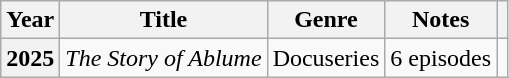<table class="wikitable plainrowheaders" style="text-align:center;">
<tr>
<th scope="col">Year</th>
<th scope="col">Title</th>
<th scope="col">Genre</th>
<th scope="col">Notes</th>
<th scope="col" class="unsortable"></th>
</tr>
<tr>
<th scope="row">2025</th>
<td><em>The Story of Ablume</em></td>
<td>Docuseries</td>
<td>6 episodes</td>
<td></td>
</tr>
</table>
